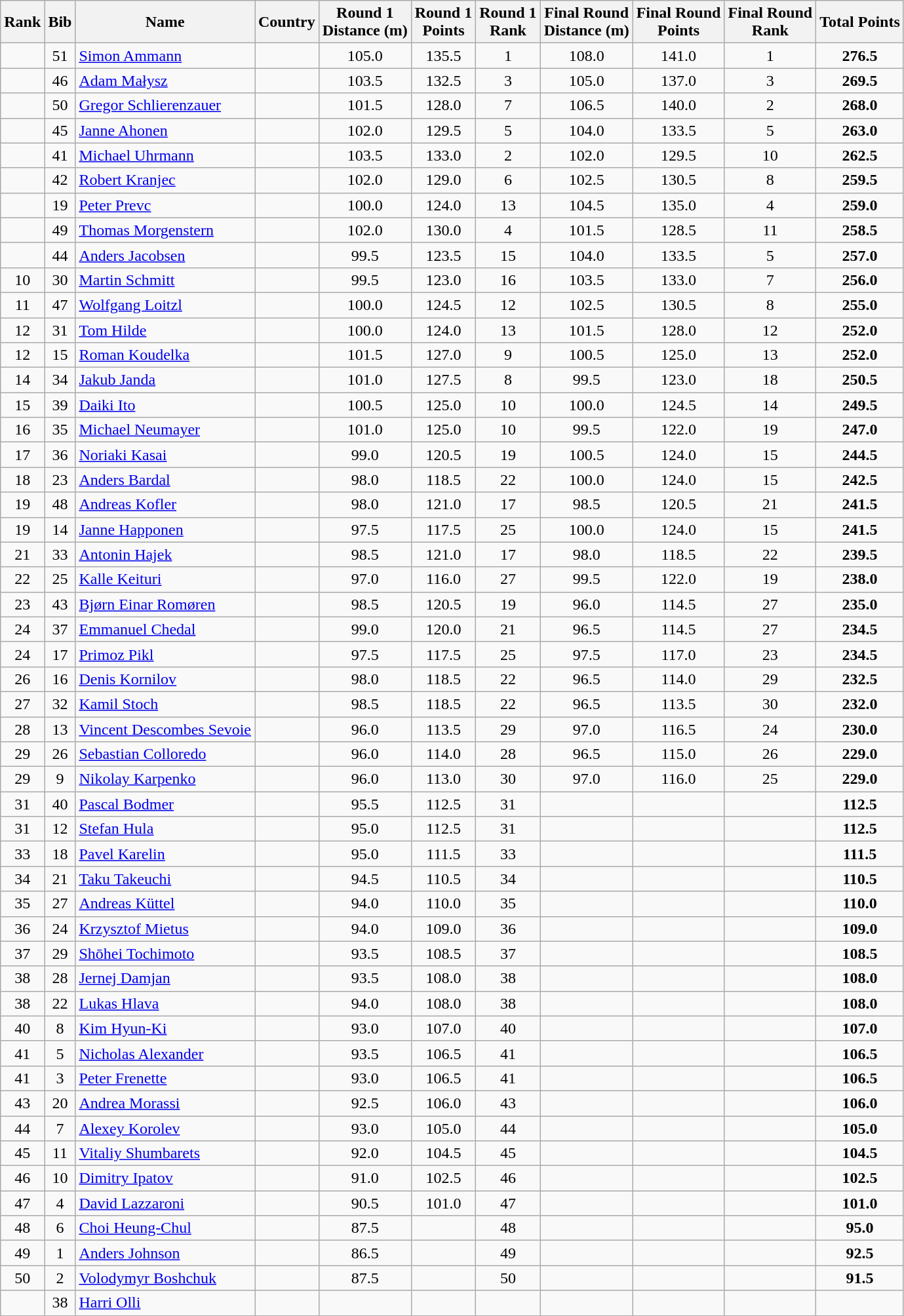<table class="wikitable sortable" style="text-align:center">
<tr>
<th>Rank</th>
<th>Bib</th>
<th>Name</th>
<th>Country</th>
<th>Round 1<br>Distance (m)</th>
<th>Round 1<br>Points</th>
<th>Round 1<br>Rank</th>
<th>Final Round <br>Distance (m)</th>
<th>Final Round <br>Points</th>
<th>Final Round<br> Rank</th>
<th>Total Points</th>
</tr>
<tr>
<td></td>
<td>51</td>
<td align="left"><a href='#'>Simon Ammann</a></td>
<td align="left"></td>
<td>105.0</td>
<td>135.5</td>
<td>1</td>
<td>108.0</td>
<td>141.0</td>
<td>1</td>
<td><strong>276.5</strong></td>
</tr>
<tr>
<td></td>
<td>46</td>
<td align="left"><a href='#'>Adam Małysz</a></td>
<td align="left"></td>
<td>103.5</td>
<td>132.5</td>
<td>3</td>
<td>105.0</td>
<td>137.0</td>
<td>3</td>
<td><strong>269.5</strong></td>
</tr>
<tr>
<td></td>
<td>50</td>
<td align="left"><a href='#'>Gregor Schlierenzauer</a></td>
<td align="left"></td>
<td>101.5</td>
<td>128.0</td>
<td>7</td>
<td>106.5</td>
<td>140.0</td>
<td>2</td>
<td><strong>268.0</strong></td>
</tr>
<tr>
<td></td>
<td>45</td>
<td align="left"><a href='#'>Janne Ahonen</a></td>
<td align="left"></td>
<td>102.0</td>
<td>129.5</td>
<td>5</td>
<td>104.0</td>
<td>133.5</td>
<td>5</td>
<td><strong>263.0</strong></td>
</tr>
<tr>
<td></td>
<td>41</td>
<td align="left"><a href='#'>Michael Uhrmann</a></td>
<td align="left"></td>
<td>103.5</td>
<td>133.0</td>
<td>2</td>
<td>102.0</td>
<td>129.5</td>
<td>10</td>
<td><strong>262.5 </strong></td>
</tr>
<tr>
<td></td>
<td>42</td>
<td align="left"><a href='#'>Robert Kranjec</a></td>
<td align="left"></td>
<td>102.0</td>
<td>129.0</td>
<td>6</td>
<td>102.5</td>
<td>130.5</td>
<td>8</td>
<td><strong>259.5</strong></td>
</tr>
<tr>
<td></td>
<td>19</td>
<td align="left"><a href='#'>Peter Prevc</a></td>
<td align="left"></td>
<td>100.0</td>
<td>124.0</td>
<td>13</td>
<td>104.5</td>
<td>135.0</td>
<td>4</td>
<td><strong>259.0</strong></td>
</tr>
<tr>
<td></td>
<td>49</td>
<td align="left"><a href='#'>Thomas Morgenstern</a></td>
<td align="left"></td>
<td>102.0</td>
<td>130.0</td>
<td>4</td>
<td>101.5</td>
<td>128.5</td>
<td>11</td>
<td><strong>258.5 </strong></td>
</tr>
<tr>
<td></td>
<td>44</td>
<td align="left"><a href='#'>Anders Jacobsen</a></td>
<td align="left"></td>
<td>99.5</td>
<td>123.5</td>
<td>15</td>
<td>104.0</td>
<td>133.5</td>
<td>5</td>
<td><strong>257.0 </strong></td>
</tr>
<tr>
<td>10</td>
<td>30</td>
<td align="left"><a href='#'>Martin Schmitt</a></td>
<td align="left"></td>
<td>99.5</td>
<td>123.0</td>
<td>16</td>
<td>103.5</td>
<td>133.0</td>
<td>7</td>
<td><strong>256.0</strong></td>
</tr>
<tr>
<td>11</td>
<td>47</td>
<td align="left"><a href='#'>Wolfgang Loitzl</a></td>
<td align="left"></td>
<td>100.0</td>
<td>124.5</td>
<td>12</td>
<td>102.5</td>
<td>130.5</td>
<td>8</td>
<td><strong>255.0</strong></td>
</tr>
<tr>
<td>12</td>
<td>31</td>
<td align="left"><a href='#'>Tom Hilde</a></td>
<td align="left"></td>
<td>100.0</td>
<td>124.0</td>
<td>13</td>
<td>101.5</td>
<td>128.0</td>
<td>12</td>
<td><strong>252.0</strong></td>
</tr>
<tr>
<td>12</td>
<td>15</td>
<td align="left"><a href='#'>Roman Koudelka</a></td>
<td align="left"></td>
<td>101.5</td>
<td>127.0</td>
<td>9</td>
<td>100.5</td>
<td>125.0</td>
<td>13</td>
<td><strong>252.0 </strong></td>
</tr>
<tr>
<td>14</td>
<td>34</td>
<td align="left"><a href='#'>Jakub Janda</a></td>
<td align="left"></td>
<td>101.0</td>
<td>127.5</td>
<td>8</td>
<td>99.5</td>
<td>123.0</td>
<td>18</td>
<td><strong>250.5</strong></td>
</tr>
<tr>
<td>15</td>
<td>39</td>
<td align="left"><a href='#'>Daiki Ito</a></td>
<td align="left"></td>
<td>100.5</td>
<td>125.0</td>
<td>10</td>
<td>100.0</td>
<td>124.5</td>
<td>14</td>
<td><strong>249.5</strong></td>
</tr>
<tr>
<td>16</td>
<td>35</td>
<td align="left"><a href='#'>Michael Neumayer</a></td>
<td align="left"></td>
<td>101.0</td>
<td>125.0</td>
<td>10</td>
<td>99.5</td>
<td>122.0</td>
<td>19</td>
<td><strong>247.0</strong></td>
</tr>
<tr>
<td>17</td>
<td>36</td>
<td align="left"><a href='#'>Noriaki Kasai</a></td>
<td align="left"></td>
<td>99.0</td>
<td>120.5</td>
<td>19</td>
<td>100.5</td>
<td>124.0</td>
<td>15</td>
<td><strong>244.5</strong></td>
</tr>
<tr>
<td>18</td>
<td>23</td>
<td align="left"><a href='#'>Anders Bardal</a></td>
<td align="left"></td>
<td>98.0</td>
<td>118.5</td>
<td>22</td>
<td>100.0</td>
<td>124.0</td>
<td>15</td>
<td><strong>242.5</strong></td>
</tr>
<tr>
<td>19</td>
<td>48</td>
<td align="left"><a href='#'>Andreas Kofler</a></td>
<td align="left"></td>
<td>98.0</td>
<td>121.0</td>
<td>17</td>
<td>98.5</td>
<td>120.5</td>
<td>21</td>
<td><strong>241.5</strong></td>
</tr>
<tr>
<td>19</td>
<td>14</td>
<td align="left"><a href='#'>Janne Happonen</a></td>
<td align="left"></td>
<td>97.5</td>
<td>117.5</td>
<td>25</td>
<td>100.0</td>
<td>124.0</td>
<td>15</td>
<td><strong>241.5</strong></td>
</tr>
<tr>
<td>21</td>
<td>33</td>
<td align="left"><a href='#'>Antonin Hajek</a></td>
<td align="left"></td>
<td>98.5</td>
<td>121.0</td>
<td>17</td>
<td>98.0</td>
<td>118.5</td>
<td>22</td>
<td><strong>239.5</strong></td>
</tr>
<tr>
<td>22</td>
<td>25</td>
<td align="left"><a href='#'>Kalle Keituri</a></td>
<td align="left"></td>
<td>97.0</td>
<td>116.0</td>
<td>27</td>
<td>99.5</td>
<td>122.0</td>
<td>19</td>
<td><strong>238.0</strong></td>
</tr>
<tr>
<td>23</td>
<td>43</td>
<td align="left"><a href='#'>Bjørn Einar Romøren</a></td>
<td align="left"></td>
<td>98.5</td>
<td>120.5</td>
<td>19</td>
<td>96.0</td>
<td>114.5</td>
<td>27</td>
<td><strong>235.0</strong></td>
</tr>
<tr>
<td>24</td>
<td>37</td>
<td align="left"><a href='#'>Emmanuel Chedal</a></td>
<td align="left"></td>
<td>99.0</td>
<td>120.0</td>
<td>21</td>
<td>96.5</td>
<td>114.5</td>
<td>27</td>
<td><strong>234.5 </strong></td>
</tr>
<tr>
<td>24</td>
<td>17</td>
<td align="left"><a href='#'>Primoz Pikl</a></td>
<td align="left"></td>
<td>97.5</td>
<td>117.5</td>
<td>25</td>
<td>97.5</td>
<td>117.0</td>
<td>23</td>
<td><strong>234.5</strong></td>
</tr>
<tr>
<td>26</td>
<td>16</td>
<td align="left"><a href='#'>Denis Kornilov</a></td>
<td align="left"></td>
<td>98.0</td>
<td>118.5</td>
<td>22</td>
<td>96.5</td>
<td>114.0</td>
<td>29</td>
<td><strong>232.5 </strong></td>
</tr>
<tr>
<td>27</td>
<td>32</td>
<td align="left"><a href='#'>Kamil Stoch</a></td>
<td align="left"></td>
<td>98.5</td>
<td>118.5</td>
<td>22</td>
<td>96.5</td>
<td>113.5</td>
<td>30</td>
<td><strong>232.0</strong></td>
</tr>
<tr>
<td>28</td>
<td>13</td>
<td align="left"><a href='#'>Vincent Descombes Sevoie</a></td>
<td align="left"></td>
<td>96.0</td>
<td>113.5</td>
<td>29</td>
<td>97.0</td>
<td>116.5</td>
<td>24</td>
<td><strong>230.0</strong></td>
</tr>
<tr>
<td>29</td>
<td>26</td>
<td align="left"><a href='#'>Sebastian Colloredo</a></td>
<td align="left"></td>
<td>96.0</td>
<td>114.0</td>
<td>28</td>
<td>96.5</td>
<td>115.0</td>
<td>26</td>
<td><strong>229.0 </strong></td>
</tr>
<tr>
<td>29</td>
<td>9</td>
<td align="left"><a href='#'>Nikolay Karpenko</a></td>
<td align="left"></td>
<td>96.0</td>
<td>113.0</td>
<td>30</td>
<td>97.0</td>
<td>116.0</td>
<td>25</td>
<td><strong>229.0 </strong></td>
</tr>
<tr>
<td>31</td>
<td>40</td>
<td align="left"><a href='#'>Pascal Bodmer</a></td>
<td align="left"></td>
<td>95.5</td>
<td>112.5</td>
<td>31</td>
<td></td>
<td></td>
<td></td>
<td><strong>112.5</strong></td>
</tr>
<tr>
<td>31</td>
<td>12</td>
<td align="left"><a href='#'>Stefan Hula</a></td>
<td align="left"></td>
<td>95.0</td>
<td>112.5</td>
<td>31</td>
<td></td>
<td></td>
<td></td>
<td><strong>112.5</strong></td>
</tr>
<tr>
<td>33</td>
<td>18</td>
<td align="left"><a href='#'>Pavel Karelin</a></td>
<td align="left"></td>
<td>95.0</td>
<td>111.5</td>
<td>33</td>
<td></td>
<td></td>
<td></td>
<td><strong>111.5</strong></td>
</tr>
<tr>
<td>34</td>
<td>21</td>
<td align="left"><a href='#'>Taku Takeuchi</a></td>
<td align="left"></td>
<td>94.5</td>
<td>110.5</td>
<td>34</td>
<td></td>
<td></td>
<td></td>
<td><strong>110.5</strong></td>
</tr>
<tr>
<td>35</td>
<td>27</td>
<td align="left"><a href='#'>Andreas Küttel</a></td>
<td align="left"></td>
<td>94.0</td>
<td>110.0</td>
<td>35</td>
<td></td>
<td></td>
<td></td>
<td><strong>110.0</strong></td>
</tr>
<tr>
<td>36</td>
<td>24</td>
<td align="left"><a href='#'>Krzysztof Mietus</a></td>
<td align="left"></td>
<td>94.0</td>
<td>109.0</td>
<td>36</td>
<td></td>
<td></td>
<td></td>
<td><strong>109.0</strong></td>
</tr>
<tr>
<td>37</td>
<td>29</td>
<td align="left"><a href='#'>Shōhei Tochimoto</a></td>
<td align="left"></td>
<td>93.5</td>
<td>108.5</td>
<td>37</td>
<td></td>
<td></td>
<td></td>
<td><strong>108.5</strong></td>
</tr>
<tr>
<td>38</td>
<td>28</td>
<td align="left"><a href='#'>Jernej Damjan</a></td>
<td align="left"></td>
<td>93.5</td>
<td>108.0</td>
<td>38</td>
<td></td>
<td></td>
<td></td>
<td><strong>108.0</strong></td>
</tr>
<tr>
<td>38</td>
<td>22</td>
<td align="left"><a href='#'>Lukas Hlava</a></td>
<td align="left"></td>
<td>94.0</td>
<td>108.0</td>
<td>38</td>
<td></td>
<td></td>
<td></td>
<td><strong>108.0</strong></td>
</tr>
<tr>
<td>40</td>
<td>8</td>
<td align="left"><a href='#'>Kim Hyun-Ki</a></td>
<td align="left"></td>
<td>93.0</td>
<td>107.0</td>
<td>40</td>
<td></td>
<td></td>
<td></td>
<td><strong>107.0</strong></td>
</tr>
<tr>
<td>41</td>
<td>5</td>
<td align="left"><a href='#'>Nicholas Alexander</a></td>
<td align="left"></td>
<td>93.5</td>
<td>106.5</td>
<td>41</td>
<td></td>
<td></td>
<td></td>
<td><strong>106.5</strong></td>
</tr>
<tr>
<td>41</td>
<td>3</td>
<td align="left"><a href='#'>Peter Frenette</a></td>
<td align="left"></td>
<td>93.0</td>
<td>106.5</td>
<td>41</td>
<td></td>
<td></td>
<td></td>
<td><strong>106.5</strong></td>
</tr>
<tr>
<td>43</td>
<td>20</td>
<td align="left"><a href='#'>Andrea Morassi</a></td>
<td align="left"></td>
<td>92.5</td>
<td>106.0</td>
<td>43</td>
<td></td>
<td></td>
<td></td>
<td><strong>106.0</strong></td>
</tr>
<tr>
<td>44</td>
<td>7</td>
<td align="left"><a href='#'>Alexey Korolev</a></td>
<td align="left"></td>
<td>93.0</td>
<td>105.0</td>
<td>44</td>
<td></td>
<td></td>
<td></td>
<td><strong>105.0</strong></td>
</tr>
<tr>
<td>45</td>
<td>11</td>
<td align="left"><a href='#'>Vitaliy Shumbarets</a></td>
<td align="left"></td>
<td>92.0</td>
<td>104.5</td>
<td>45</td>
<td></td>
<td></td>
<td></td>
<td><strong>104.5</strong></td>
</tr>
<tr>
<td>46</td>
<td>10</td>
<td align="left"><a href='#'>Dimitry Ipatov</a></td>
<td align="left"></td>
<td>91.0</td>
<td>102.5</td>
<td>46</td>
<td></td>
<td></td>
<td></td>
<td><strong>102.5</strong></td>
</tr>
<tr>
<td>47</td>
<td>4</td>
<td align="left"><a href='#'>David Lazzaroni</a></td>
<td align="left"></td>
<td>90.5</td>
<td>101.0</td>
<td>47</td>
<td></td>
<td></td>
<td></td>
<td><strong>101.0</strong></td>
</tr>
<tr>
<td>48</td>
<td>6</td>
<td align="left"><a href='#'>Choi Heung-Chul</a></td>
<td align="left"></td>
<td>87.5</td>
<td></td>
<td>48</td>
<td></td>
<td></td>
<td></td>
<td><strong>95.0</strong></td>
</tr>
<tr>
<td>49</td>
<td>1</td>
<td align="left"><a href='#'>Anders Johnson</a></td>
<td align="left"></td>
<td>86.5</td>
<td></td>
<td>49</td>
<td></td>
<td></td>
<td></td>
<td><strong>92.5</strong></td>
</tr>
<tr>
<td>50</td>
<td>2</td>
<td align="left"><a href='#'>Volodymyr Boshchuk</a></td>
<td align="left"></td>
<td>87.5</td>
<td></td>
<td>50</td>
<td></td>
<td></td>
<td></td>
<td><strong>91.5</strong></td>
</tr>
<tr>
<td></td>
<td>38</td>
<td align="left"><a href='#'>Harri Olli</a></td>
<td align="left"></td>
<td></td>
<td></td>
<td></td>
<td></td>
<td></td>
<td></td>
<td></td>
</tr>
</table>
